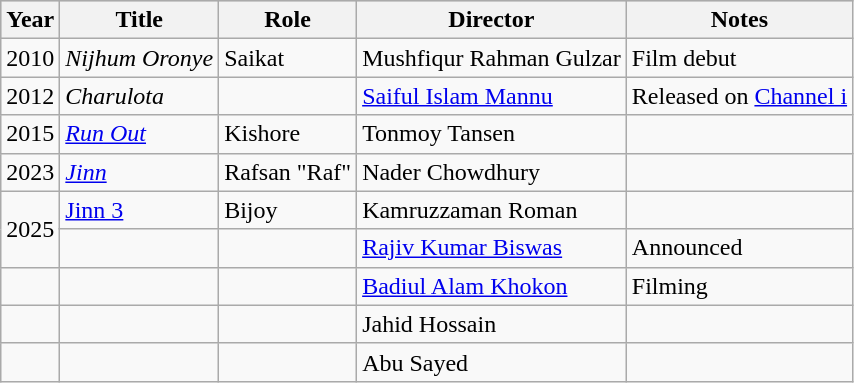<table class="wikitable sortable">
<tr style="background:#ccc; text-align:center;">
<th>Year</th>
<th>Title</th>
<th>Role</th>
<th>Director</th>
<th class="unsortable">Notes</th>
</tr>
<tr>
<td>2010</td>
<td><em>Nijhum Oronye</em></td>
<td>Saikat</td>
<td>Mushfiqur Rahman Gulzar</td>
<td>Film debut</td>
</tr>
<tr>
<td>2012</td>
<td><em>Charulota</em></td>
<td></td>
<td><a href='#'>Saiful Islam Mannu</a></td>
<td>Released on <a href='#'>Channel i</a></td>
</tr>
<tr>
<td>2015</td>
<td><em><a href='#'>Run Out</a></em></td>
<td>Kishore</td>
<td>Tonmoy Tansen</td>
<td></td>
</tr>
<tr>
<td>2023</td>
<td><em><a href='#'>Jinn</a></td>
<td>Rafsan "Raf"</td>
<td>Nader Chowdhury</td>
<td></td>
</tr>
<tr>
<td rowspan="2">2025</td>
<td></em><a href='#'>Jinn 3</a><em></td>
<td>Bijoy</td>
<td>Kamruzzaman Roman</td>
<td></td>
</tr>
<tr>
<td></td>
<td></td>
<td><a href='#'>Rajiv Kumar Biswas</a></td>
<td>Announced</td>
</tr>
<tr>
<td></td>
<td></td>
<td></td>
<td><a href='#'>Badiul Alam Khokon</a></td>
<td>Filming</td>
</tr>
<tr>
<td></td>
<td></td>
<td></td>
<td>Jahid Hossain</td>
<td></td>
</tr>
<tr>
<td></td>
<td></td>
<td></td>
<td>Abu Sayed</td>
<td></td>
</tr>
</table>
